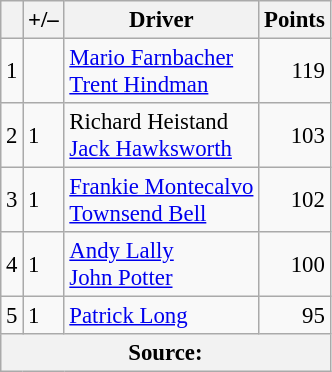<table class="wikitable" style="font-size: 95%;">
<tr>
<th scope="col"></th>
<th scope="col">+/–</th>
<th scope="col">Driver</th>
<th scope="col">Points</th>
</tr>
<tr>
<td align=center>1</td>
<td align="left"></td>
<td> <a href='#'>Mario Farnbacher</a><br> <a href='#'>Trent Hindman</a></td>
<td align=right>119</td>
</tr>
<tr>
<td align=center>2</td>
<td align="left"> 1</td>
<td> Richard Heistand<br> <a href='#'>Jack Hawksworth</a></td>
<td align=right>103</td>
</tr>
<tr>
<td align=center>3</td>
<td align="left"> 1</td>
<td> <a href='#'>Frankie Montecalvo</a><br> <a href='#'>Townsend Bell</a></td>
<td align=right>102</td>
</tr>
<tr>
<td align=center>4</td>
<td align="left"> 1</td>
<td> <a href='#'>Andy Lally</a><br> <a href='#'>John Potter</a></td>
<td align=right>100</td>
</tr>
<tr>
<td align=center>5</td>
<td align="left"> 1</td>
<td> <a href='#'>Patrick Long</a></td>
<td align=right>95</td>
</tr>
<tr>
<th colspan=5>Source:</th>
</tr>
</table>
